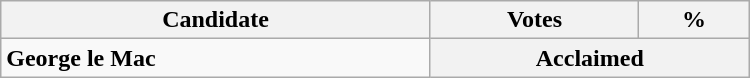<table style="width:500px;" class="wikitable">
<tr>
<th align="center">Candidate</th>
<th align="center">Votes</th>
<th align="center">%</th>
</tr>
<tr>
<td align="left"><strong>George le Mac</strong></td>
<th colspan=2>Acclaimed</th>
</tr>
</table>
